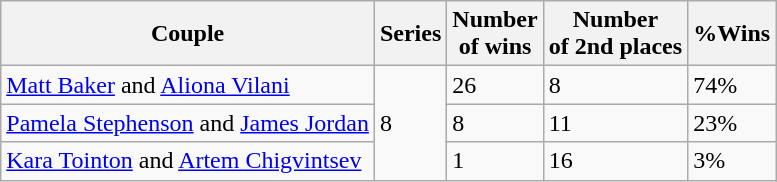<table class="wikitable">
<tr>
<th>Couple</th>
<th>Series</th>
<th>Number<br>of wins</th>
<th>Number<br>of 2nd places</th>
<th>%Wins</th>
</tr>
<tr>
<td><a href='#'>Matt Baker</a> and <a href='#'>Aliona Vilani</a></td>
<td rowspan="3">8</td>
<td>26</td>
<td>8</td>
<td>74%</td>
</tr>
<tr>
<td><a href='#'>Pamela Stephenson</a> and <a href='#'>James Jordan</a></td>
<td>8</td>
<td>11</td>
<td>23%</td>
</tr>
<tr>
<td><a href='#'>Kara Tointon</a> and <a href='#'>Artem Chigvintsev</a></td>
<td>1</td>
<td>16</td>
<td>3%</td>
</tr>
</table>
